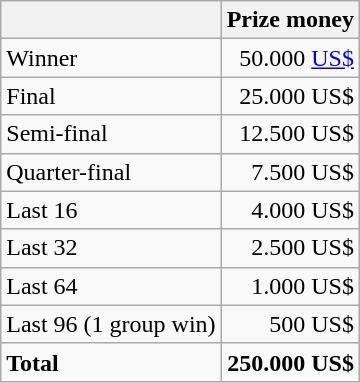<table class="wikitable">
<tr>
<th></th>
<th>Prize money</th>
</tr>
<tr>
<td>Winner</td>
<td style="text-align:right">50.000 <a href='#'>US$</a></td>
</tr>
<tr>
<td>Final</td>
<td style="text-align:right">25.000 US$</td>
</tr>
<tr>
<td>Semi-final</td>
<td style="text-align:right">12.500 US$</td>
</tr>
<tr>
<td>Quarter-final</td>
<td style="text-align:right">7.500 US$</td>
</tr>
<tr>
<td>Last 16</td>
<td style="text-align:right">4.000 US$</td>
</tr>
<tr>
<td>Last 32</td>
<td style="text-align:right">2.500 US$</td>
</tr>
<tr>
<td>Last 64</td>
<td style="text-align:right">1.000 US$</td>
</tr>
<tr>
<td>Last 96 (1 group win)</td>
<td style="text-align:right">500 US$</td>
</tr>
<tr>
<td><strong>Total</strong></td>
<td style="text-align:right"><strong>250.000 US$</strong></td>
</tr>
</table>
